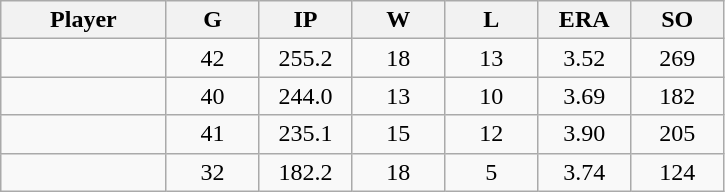<table class="wikitable sortable">
<tr>
<th bgcolor="#DDDDFF" width="16%">Player</th>
<th bgcolor="#DDDDFF" width="9%">G</th>
<th bgcolor="#DDDDFF" width="9%">IP</th>
<th bgcolor="#DDDDFF" width="9%">W</th>
<th bgcolor="#DDDDFF" width="9%">L</th>
<th bgcolor="#DDDDFF" width="9%">ERA</th>
<th bgcolor="#DDDDFF" width="9%">SO</th>
</tr>
<tr align="center">
<td></td>
<td>42</td>
<td>255.2</td>
<td>18</td>
<td>13</td>
<td>3.52</td>
<td>269</td>
</tr>
<tr align="center">
<td></td>
<td>40</td>
<td>244.0</td>
<td>13</td>
<td>10</td>
<td>3.69</td>
<td>182</td>
</tr>
<tr align="center">
<td></td>
<td>41</td>
<td>235.1</td>
<td>15</td>
<td>12</td>
<td>3.90</td>
<td>205</td>
</tr>
<tr align="center">
<td></td>
<td>32</td>
<td>182.2</td>
<td>18</td>
<td>5</td>
<td>3.74</td>
<td>124</td>
</tr>
</table>
